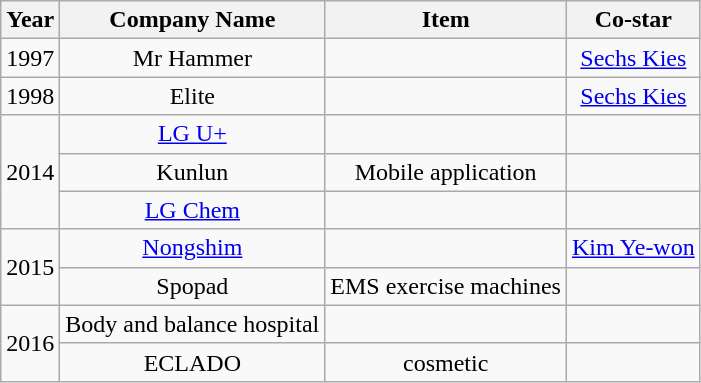<table class="wikitable sortable">
<tr>
<th>Year</th>
<th>Company Name</th>
<th>Item</th>
<th>Co-star</th>
</tr>
<tr>
<td align="center">1997</td>
<td align="center">Mr Hammer</td>
<td align="center"></td>
<td align="center"><a href='#'>Sechs Kies</a></td>
</tr>
<tr>
<td align="center">1998</td>
<td align="center">Elite</td>
<td align="center"></td>
<td align="center"><a href='#'>Sechs Kies</a></td>
</tr>
<tr>
<td rowspan="3" align="center">2014</td>
<td align="center"><a href='#'>LG U+</a></td>
<td align="center"></td>
<td align="center"></td>
</tr>
<tr>
<td align="center">Kunlun</td>
<td align="center">Mobile application</td>
<td align="center"></td>
</tr>
<tr>
<td align="center"><a href='#'>LG Chem</a></td>
<td align="center"></td>
<td align="center"></td>
</tr>
<tr>
<td rowspan="2" align="center">2015</td>
<td align="center"><a href='#'>Nongshim</a></td>
<td align="center"></td>
<td align="center"><a href='#'>Kim Ye-won</a></td>
</tr>
<tr>
<td align="center">Spopad</td>
<td align="center">EMS exercise machines</td>
<td align="center"></td>
</tr>
<tr>
<td rowspan="2" align="center">2016</td>
<td align="center">Body and balance hospital</td>
<td align="center"></td>
<td align="center"></td>
</tr>
<tr>
<td align="center">ECLADO</td>
<td align="center">cosmetic</td>
<td align="center"></td>
</tr>
</table>
